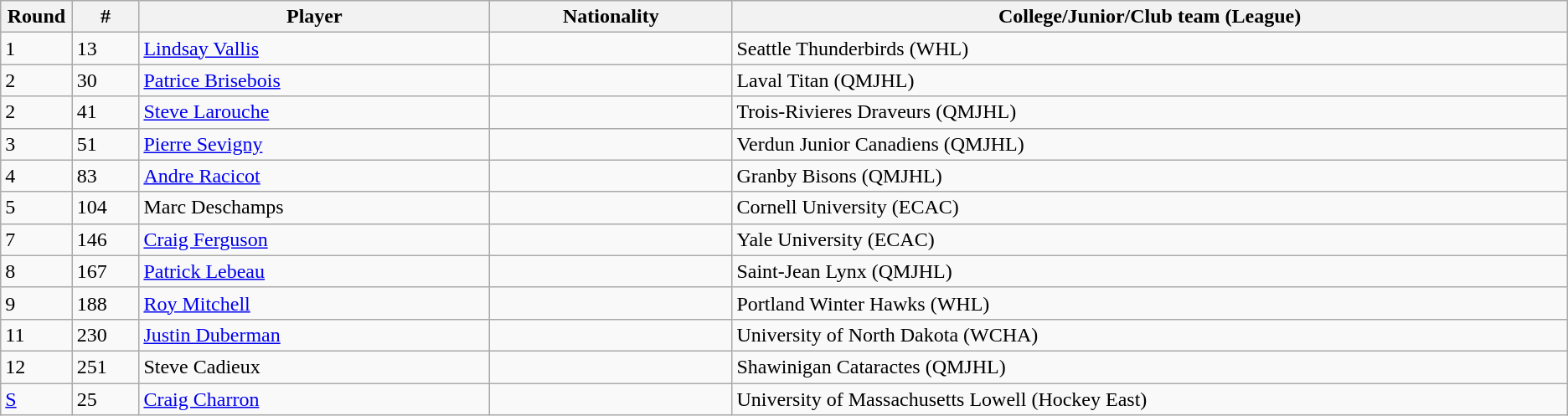<table class="wikitable">
<tr align="center">
<th bgcolor="#DDDDFF" width="4.0%">Round</th>
<th bgcolor="#DDDDFF" width="4.0%">#</th>
<th bgcolor="#DDDDFF" width="21.0%">Player</th>
<th bgcolor="#DDDDFF" width="14.5%">Nationality</th>
<th bgcolor="#DDDDFF" width="50.0%">College/Junior/Club team (League)</th>
</tr>
<tr>
<td>1</td>
<td>13</td>
<td><a href='#'>Lindsay Vallis</a></td>
<td></td>
<td>Seattle Thunderbirds (WHL)</td>
</tr>
<tr>
<td>2</td>
<td>30</td>
<td><a href='#'>Patrice Brisebois</a></td>
<td></td>
<td>Laval Titan (QMJHL)</td>
</tr>
<tr>
<td>2</td>
<td>41</td>
<td><a href='#'>Steve Larouche</a></td>
<td></td>
<td>Trois-Rivieres Draveurs (QMJHL)</td>
</tr>
<tr>
<td>3</td>
<td>51</td>
<td><a href='#'>Pierre Sevigny</a></td>
<td></td>
<td>Verdun Junior Canadiens (QMJHL)</td>
</tr>
<tr>
<td>4</td>
<td>83</td>
<td><a href='#'>Andre Racicot</a></td>
<td></td>
<td>Granby Bisons (QMJHL)</td>
</tr>
<tr>
<td>5</td>
<td>104</td>
<td>Marc Deschamps</td>
<td></td>
<td>Cornell University (ECAC)</td>
</tr>
<tr>
<td>7</td>
<td>146</td>
<td><a href='#'>Craig Ferguson</a></td>
<td></td>
<td>Yale University (ECAC)</td>
</tr>
<tr>
<td>8</td>
<td>167</td>
<td><a href='#'>Patrick Lebeau</a></td>
<td></td>
<td>Saint-Jean Lynx (QMJHL)</td>
</tr>
<tr>
<td>9</td>
<td>188</td>
<td><a href='#'>Roy Mitchell</a></td>
<td></td>
<td>Portland Winter Hawks (WHL)</td>
</tr>
<tr>
<td>11</td>
<td>230</td>
<td><a href='#'>Justin Duberman</a></td>
<td></td>
<td>University of North Dakota (WCHA)</td>
</tr>
<tr>
<td>12</td>
<td>251</td>
<td>Steve Cadieux</td>
<td></td>
<td>Shawinigan Cataractes (QMJHL)</td>
</tr>
<tr>
<td><a href='#'>S</a></td>
<td>25</td>
<td><a href='#'>Craig Charron</a></td>
<td></td>
<td>University of Massachusetts Lowell (Hockey East)</td>
</tr>
</table>
